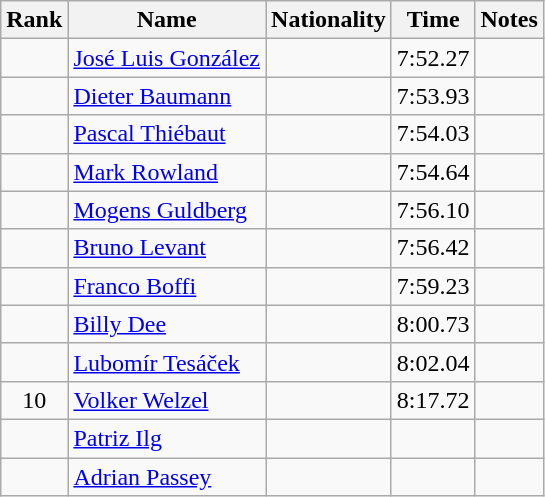<table class="wikitable sortable" style="text-align:center">
<tr>
<th>Rank</th>
<th>Name</th>
<th>Nationality</th>
<th>Time</th>
<th>Notes</th>
</tr>
<tr>
<td></td>
<td align="left"><a href='#'>José Luis González</a></td>
<td align=left></td>
<td>7:52.27</td>
<td></td>
</tr>
<tr>
<td></td>
<td align="left"><a href='#'>Dieter Baumann</a></td>
<td align=left></td>
<td>7:53.93</td>
<td></td>
</tr>
<tr>
<td></td>
<td align="left"><a href='#'>Pascal Thiébaut</a></td>
<td align=left></td>
<td>7:54.03</td>
<td></td>
</tr>
<tr>
<td></td>
<td align="left"><a href='#'>Mark Rowland</a></td>
<td align=left></td>
<td>7:54.64</td>
<td></td>
</tr>
<tr>
<td></td>
<td align="left"><a href='#'>Mogens Guldberg</a></td>
<td align=left></td>
<td>7:56.10</td>
<td></td>
</tr>
<tr>
<td></td>
<td align="left"><a href='#'>Bruno Levant</a></td>
<td align=left></td>
<td>7:56.42</td>
<td></td>
</tr>
<tr>
<td></td>
<td align="left"><a href='#'>Franco Boffi</a></td>
<td align=left></td>
<td>7:59.23</td>
<td></td>
</tr>
<tr>
<td></td>
<td align="left"><a href='#'>Billy Dee</a></td>
<td align=left></td>
<td>8:00.73</td>
<td></td>
</tr>
<tr>
<td></td>
<td align="left"><a href='#'>Lubomír Tesáček</a></td>
<td align=left></td>
<td>8:02.04</td>
<td></td>
</tr>
<tr>
<td>10</td>
<td align="left"><a href='#'>Volker Welzel</a></td>
<td align=left></td>
<td>8:17.72</td>
<td></td>
</tr>
<tr>
<td></td>
<td align="left"><a href='#'>Patriz Ilg</a></td>
<td align=left></td>
<td></td>
<td></td>
</tr>
<tr>
<td></td>
<td align="left"><a href='#'>Adrian Passey</a></td>
<td align=left></td>
<td></td>
<td></td>
</tr>
</table>
